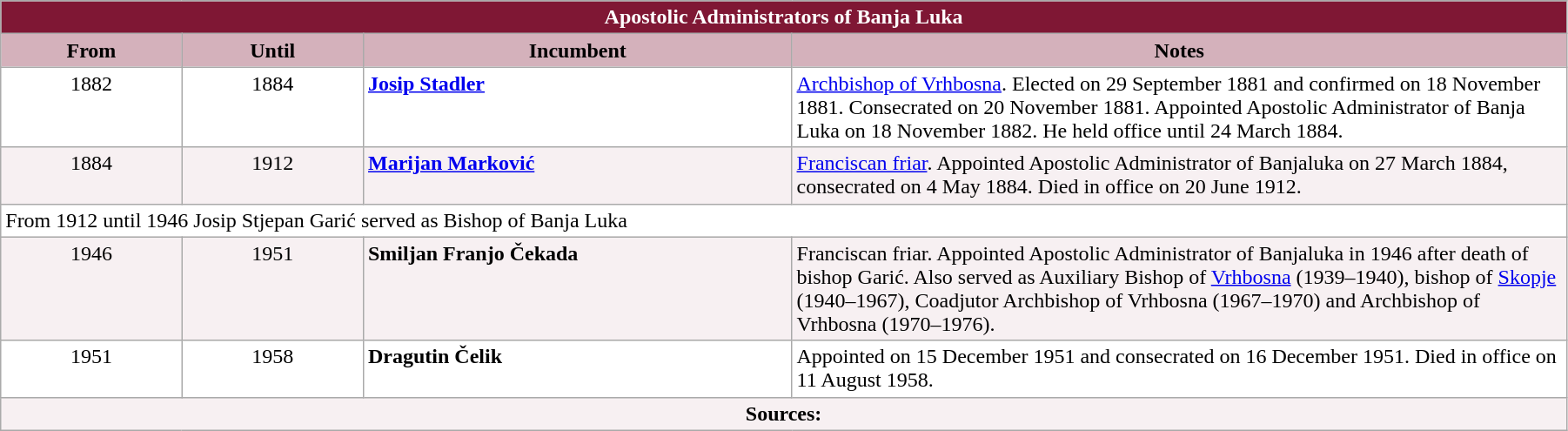<table class="wikitable" style="width:95%; border:1">
<tr>
<th colspan="4" style="background-color: #7F1734; color: white;">Apostolic Administrators of Banja Luka</th>
</tr>
<tr>
<th style="background-color: #D4B1BB; width: 11%;">From</th>
<th style="background-color: #D4B1BB; width: 11%;">Until</th>
<th style="background-color: #D4B1BB; width: 26%;">Incumbent</th>
<th style="background-color: #D4B1BB; width: 47%;">Notes</th>
</tr>
<tr valign="top" style="background-color: white;">
<td style="text-align: center;">1882</td>
<td style="text-align: center;">1884</td>
<td><strong><a href='#'>Josip Stadler</a></strong></td>
<td><a href='#'>Archbishop of Vrhbosna</a>. Elected on 29 September 1881 and confirmed on 18 November 1881. Consecrated on 20 November 1881. Appointed Apostolic Administrator of Banja Luka on 18 November 1882. He held office until 24 March 1884.</td>
</tr>
<tr valign="top" style="background-color: #F7F0F2;">
<td style="text-align: center;">1884</td>
<td style="text-align: center;">1912</td>
<td><strong><a href='#'>Marijan Marković</a></strong></td>
<td><a href='#'>Franciscan friar</a>. Appointed Apostolic Administrator of Banjaluka on 27 March 1884, consecrated on 4 May 1884. Died in office on 20 June 1912.</td>
</tr>
<tr valign="top" style="background-color: white;">
<td colspan="5">From 1912 until 1946 Josip Stjepan Garić served as Bishop of Banja Luka</td>
</tr>
<tr valign="top" style="background-color: #F7F0F2;">
<td style="text-align: center;">1946</td>
<td style="text-align: center;">1951</td>
<td><strong>Smiljan Franjo Čekada</strong></td>
<td>Franciscan friar. Appointed Apostolic Administrator of Banjaluka in 1946 after death of bishop Garić. Also served as Auxiliary Bishop of <a href='#'>Vrhbosna</a> (1939–1940), bishop of <a href='#'>Skopje</a> (1940–1967), Coadjutor Archbishop of Vrhbosna (1967–1970) and Archbishop of Vrhbosna (1970–1976).</td>
</tr>
<tr valign="top" style="background-color: white;">
<td style="text-align: center;">1951</td>
<td style="text-align: center;">1958</td>
<td><strong>Dragutin Čelik</strong></td>
<td>Appointed on 15 December 1951 and consecrated on 16 December 1951. Died in office on 11 August 1958.</td>
</tr>
<tr valign="top" style="background-color: #F7F0F2;">
<td colspan="5" style="text-align: center;"><strong>Sources:</strong></td>
</tr>
</table>
